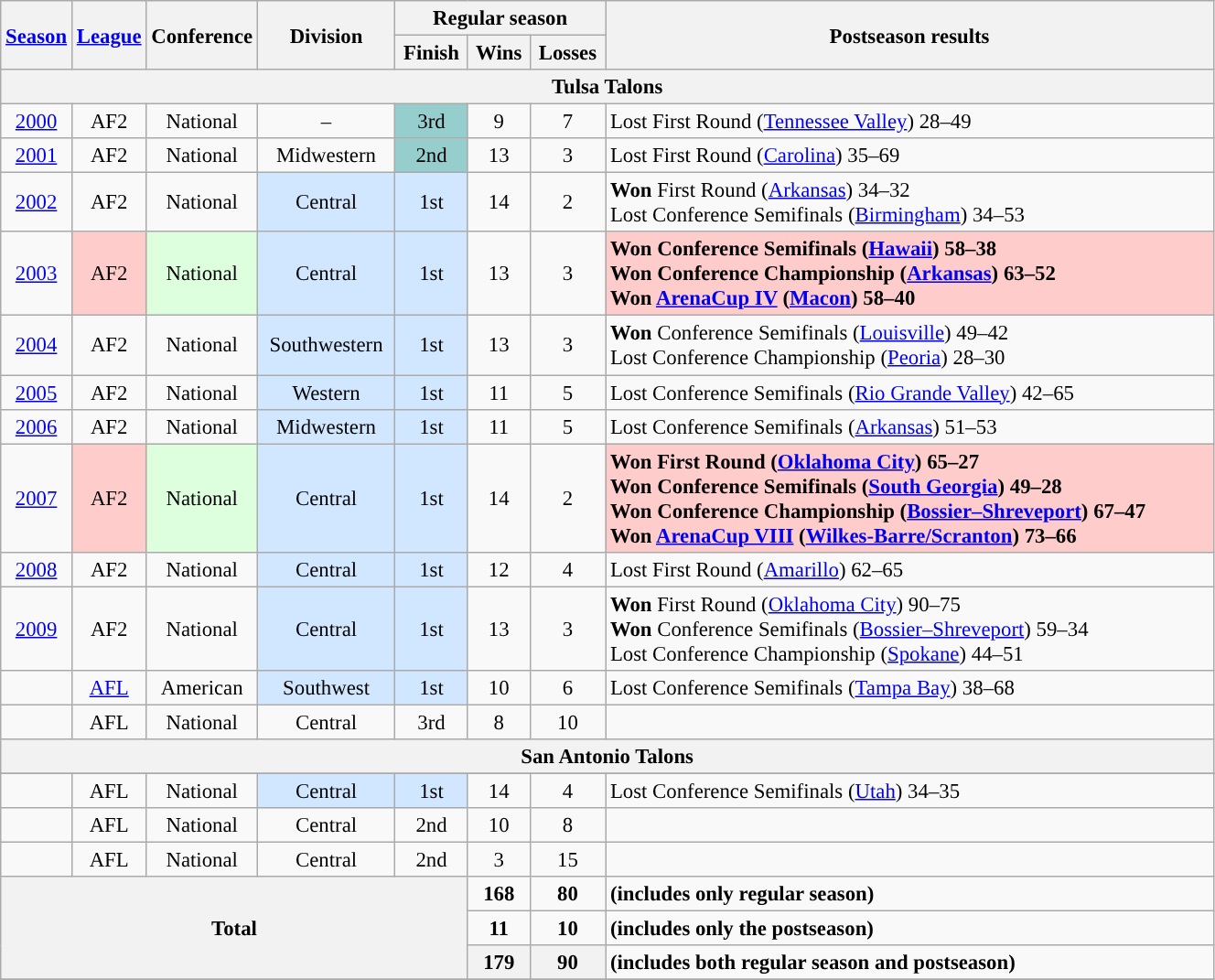<table class="wikitable" style="font-size: 95%; width:70%;">
<tr>
<th rowspan="2" style="width:5%;"><a href='#'>Season</a></th>
<th rowspan="2" style="width:5%;"><a href='#'>League</a></th>
<th rowspan="2" style="width:5%;">Conference</th>
<th rowspan="2">Division</th>
<th colspan="3">Regular season</th>
<th rowspan="2">Postseason results</th>
</tr>
<tr>
<th>Finish</th>
<th>Wins</th>
<th>Losses</th>
</tr>
<tr>
<th colspan="8">Tulsa Talons</th>
</tr>
<tr>
<td align="center"><a href='#'>2000</a></td>
<td align="center">AF2</td>
<td align="center">National</td>
<td align="center">–</td>
<td align="center" bgcolor="#96CDCD">3rd</td>
<td align="center">9</td>
<td align="center">7</td>
<td>Lost First Round (<a href='#'>Tennessee Valley</a>) 28–49</td>
</tr>
<tr>
<td align="center"><a href='#'>2001</a></td>
<td align="center">AF2</td>
<td align="center">National</td>
<td align="center">Midwestern</td>
<td align="center" bgcolor="#96CDCD">2nd</td>
<td align="center">13</td>
<td align="center">3</td>
<td>Lost First Round (<a href='#'>Carolina</a>) 35–69</td>
</tr>
<tr>
<td align="center"><a href='#'>2002</a></td>
<td align="center">AF2</td>
<td align="center">National</td>
<td align="center" bgcolor="#D0E7FF">Central</td>
<td align="center" bgcolor="#D0E7FF">1st</td>
<td align="center">14</td>
<td align="center">2</td>
<td><strong>Won</strong> First Round (<a href='#'>Arkansas</a>) 34–32 <br> Lost Conference Semifinals (<a href='#'>Birmingham</a>) 34–53</td>
</tr>
<tr>
<td align="center"><a href='#'>2003</a></td>
<td align="center" bgcolor="#FFCCCC">AF2</td>
<td align="center" bgcolor="#DDFFDD">National</td>
<td align="center" bgcolor="#D0E7FF">Central</td>
<td align="center" bgcolor="#D0E7FF">1st</td>
<td align="center">13</td>
<td align="center">3</td>
<td bgcolor="#FFCCCC"><strong>Won Conference Semifinals (<a href='#'>Hawaii</a>) 58–38 <br> Won Conference Championship (<a href='#'>Arkansas</a>) 63–52 <br> Won <a href='#'>ArenaCup IV</a> (<a href='#'>Macon</a>) 58–40</strong></td>
</tr>
<tr>
<td align="center"><a href='#'>2004</a></td>
<td align="center">AF2</td>
<td align="center">National</td>
<td align="center" bgcolor="#D0E7FF">Southwestern</td>
<td align="center" bgcolor="#D0E7FF">1st</td>
<td align="center">13</td>
<td align="center">3</td>
<td><strong>Won</strong> Conference Semifinals (<a href='#'>Louisville</a>) 49–42 <br> Lost Conference Championship (<a href='#'>Peoria</a>) 28–30</td>
</tr>
<tr>
<td align="center"><a href='#'>2005</a></td>
<td align="center">AF2</td>
<td align="center">National</td>
<td align="center" bgcolor="#D0E7FF">Western</td>
<td align="center" bgcolor="#D0E7FF">1st</td>
<td align="center">11</td>
<td align="center">5</td>
<td>Lost Conference Semifinals (<a href='#'>Rio Grande Valley</a>) 42–65</td>
</tr>
<tr>
<td align="center"><a href='#'>2006</a></td>
<td align="center">AF2</td>
<td align="center">National</td>
<td align="center" bgcolor="#D0E7FF">Midwestern</td>
<td align="center" bgcolor="#D0E7FF">1st</td>
<td align="center">11</td>
<td align="center">5</td>
<td>Lost Conference Semifinals (<a href='#'>Arkansas</a>) 51–53</td>
</tr>
<tr>
<td align="center"><a href='#'>2007</a></td>
<td align="center" bgcolor="#FFCCCC">AF2</td>
<td align="center" bgcolor="#DDFFDD">National</td>
<td align="center" bgcolor="#D0E7FF">Central</td>
<td align="center" bgcolor="#D0E7FF">1st</td>
<td align="center">14</td>
<td align="center">2</td>
<td bgcolor="#FFCCCC"><strong>Won First Round (<a href='#'>Oklahoma City</a>) 65–27 <br> Won Conference Semifinals (<a href='#'>South Georgia</a>) 49–28 <br> Won Conference Championship (<a href='#'>Bossier–Shreveport</a>) 67–47 <br> Won <a href='#'>ArenaCup VIII</a> (<a href='#'>Wilkes-Barre/Scranton</a>) 73–66</strong></td>
</tr>
<tr>
<td align="center"><a href='#'>2008</a></td>
<td align="center">AF2</td>
<td align="center">National</td>
<td align="center" bgcolor="#D0E7FF">Central</td>
<td align="center" bgcolor="#D0E7FF">1st</td>
<td align="center">12</td>
<td align="center">4</td>
<td>Lost First Round (<a href='#'>Amarillo</a>) 62–65</td>
</tr>
<tr>
<td align="center"><a href='#'>2009</a></td>
<td align="center">AF2</td>
<td align="center">National</td>
<td align="center" bgcolor="#D0E7FF">Central</td>
<td align="center" bgcolor="#D0E7FF">1st</td>
<td align="center">13</td>
<td align="center">3</td>
<td><strong>Won</strong> First Round (<a href='#'>Oklahoma City</a>) 90–75 <br> <strong>Won</strong> Conference Semifinals (<a href='#'>Bossier–Shreveport</a>) 59–34 <br> Lost Conference Championship (<a href='#'>Spokane</a>) 44–51</td>
</tr>
<tr>
<td align="center"></td>
<td align="center"><a href='#'>AFL</a></td>
<td align="center">American</td>
<td align="center" bgcolor="#D0E7FF">Southwest</td>
<td align="center" bgcolor="#D0E7FF">1st</td>
<td align="center">10</td>
<td align="center">6</td>
<td>Lost Conference Semifinals (<a href='#'>Tampa Bay</a>) 38–68</td>
</tr>
<tr>
<td align="center"></td>
<td align="center">AFL</td>
<td align="center">National</td>
<td align="center">Central</td>
<td align="center">3rd</td>
<td align="center">8</td>
<td align="center">10</td>
<td></td>
</tr>
<tr>
<th colspan="8">San Antonio Talons</th>
</tr>
<tr>
</tr>
<tr>
<td align="center"></td>
<td align="center">AFL</td>
<td align="center">National</td>
<td align="center" bgcolor="#D0E7FF">Central</td>
<td align="center" bgcolor="#D0E7FF">1st</td>
<td align="center">14</td>
<td align="center">4</td>
<td>Lost Conference Semifinals (<a href='#'>Utah</a>) 34–35</td>
</tr>
<tr>
<td align="center"></td>
<td align="center">AFL</td>
<td align="center">National</td>
<td align="center">Central</td>
<td align="center">2nd</td>
<td align="center">10</td>
<td align="center">8</td>
</tr>
<tr>
<td align="center"></td>
<td align="center">AFL</td>
<td align="center">National</td>
<td align="center">Central</td>
<td align="center">2nd</td>
<td align="center">3</td>
<td align="center">15</td>
<td></td>
</tr>
<tr>
<th align="center" rowSpan="3" colSpan="5">Total</th>
<td align="center"><strong>168</strong></td>
<td align="center"><strong>80</strong></td>
<td colSpan="2"><strong>(includes only regular season)</strong></td>
</tr>
<tr>
<td align="center"><strong>11</strong></td>
<td align="center"><strong>10</strong></td>
<td colSpan="2"><strong>(includes only the postseason)</strong></td>
</tr>
<tr>
<th align="center">179</th>
<th align="center">90</th>
<td colSpan="2"><strong>(includes both regular season and postseason)</strong></td>
</tr>
<tr>
</tr>
</table>
